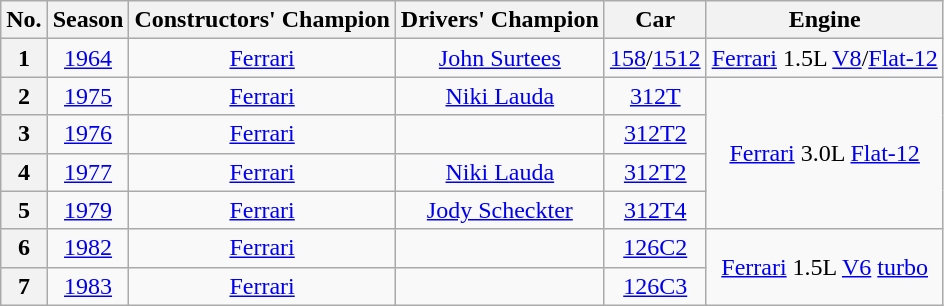<table class="wikitable" style="text-align:center; font-size:100%">
<tr>
<th>No.</th>
<th>Season</th>
<th>Constructors' Champion</th>
<th>Drivers' Champion</th>
<th>Car</th>
<th>Engine</th>
</tr>
<tr>
<th>1</th>
<td><a href='#'>1964</a></td>
<td><a href='#'>Ferrari</a></td>
<td><a href='#'>John Surtees</a></td>
<td><a href='#'>158</a>/<a href='#'>1512</a></td>
<td><a href='#'>Ferrari</a> 1.5L <a href='#'>V8</a>/<a href='#'>Flat-12</a></td>
</tr>
<tr>
<th>2</th>
<td><a href='#'>1975</a></td>
<td><a href='#'>Ferrari</a></td>
<td><a href='#'>Niki Lauda</a></td>
<td><a href='#'>312T</a></td>
<td rowspan=4><a href='#'>Ferrari</a> 3.0L <a href='#'>Flat-12</a></td>
</tr>
<tr>
<th>3</th>
<td><a href='#'>1976</a></td>
<td><a href='#'>Ferrari</a></td>
<td></td>
<td><a href='#'>312T2</a></td>
</tr>
<tr>
<th>4</th>
<td><a href='#'>1977</a></td>
<td><a href='#'>Ferrari</a></td>
<td><a href='#'>Niki Lauda</a></td>
<td><a href='#'>312T2</a></td>
</tr>
<tr>
<th>5</th>
<td><a href='#'>1979</a></td>
<td><a href='#'>Ferrari</a></td>
<td><a href='#'>Jody Scheckter</a></td>
<td><a href='#'>312T4</a></td>
</tr>
<tr>
<th>6</th>
<td><a href='#'>1982</a></td>
<td><a href='#'>Ferrari</a></td>
<td></td>
<td><a href='#'>126C2</a></td>
<td rowspan=2><a href='#'>Ferrari</a> 1.5L <a href='#'>V6</a> <a href='#'>turbo</a></td>
</tr>
<tr>
<th>7</th>
<td><a href='#'>1983</a></td>
<td><a href='#'>Ferrari</a></td>
<td></td>
<td><a href='#'>126C3</a></td>
</tr>
</table>
